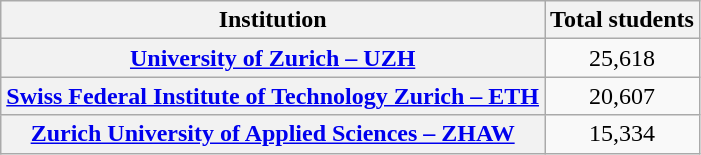<table class="wikitable sortable plainrowheaders" style="text-align:center;">
<tr>
<th scope="col">Institution</th>
<th scope="col">Total students</th>
</tr>
<tr>
<th scope="row"><a href='#'>University of Zurich – UZH</a></th>
<td>25,618</td>
</tr>
<tr>
<th scope="row"><a href='#'>Swiss Federal Institute of Technology Zurich – ETH</a></th>
<td>20,607</td>
</tr>
<tr>
<th scope="row"><a href='#'>Zurich University of Applied Sciences – ZHAW</a></th>
<td>15,334</td>
</tr>
</table>
